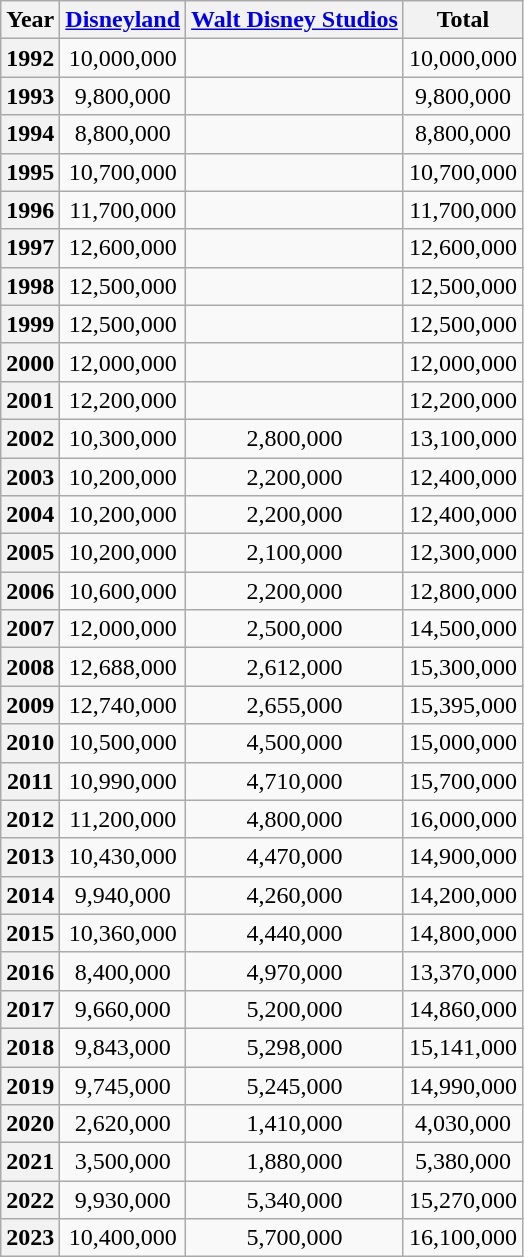<table class="wikitable sortable sticky-header" style="text-align: center;">
<tr>
<th scope="col">Year</th>
<th scope="col"><a href='#'>Disneyland</a></th>
<th scope="col"><a href='#'>Walt Disney Studios</a></th>
<th scope="col">Total</th>
</tr>
<tr>
<th scope="row">1992</th>
<td>10,000,000</td>
<td></td>
<td>10,000,000</td>
</tr>
<tr>
<th scope="row">1993</th>
<td>9,800,000</td>
<td></td>
<td>9,800,000</td>
</tr>
<tr>
<th scope="row">1994</th>
<td>8,800,000</td>
<td></td>
<td>8,800,000</td>
</tr>
<tr>
<th scope="row">1995</th>
<td>10,700,000</td>
<td></td>
<td>10,700,000</td>
</tr>
<tr>
<th scope="row">1996</th>
<td>11,700,000</td>
<td></td>
<td>11,700,000</td>
</tr>
<tr>
<th scope="row">1997</th>
<td>12,600,000</td>
<td></td>
<td>12,600,000</td>
</tr>
<tr>
<th scope="row">1998</th>
<td>12,500,000</td>
<td></td>
<td>12,500,000</td>
</tr>
<tr>
<th scope="row">1999</th>
<td>12,500,000</td>
<td></td>
<td>12,500,000</td>
</tr>
<tr>
<th scope="row">2000</th>
<td>12,000,000</td>
<td></td>
<td>12,000,000</td>
</tr>
<tr>
<th scope="row">2001</th>
<td>12,200,000</td>
<td></td>
<td>12,200,000</td>
</tr>
<tr>
<th scope="row">2002</th>
<td>10,300,000</td>
<td>2,800,000</td>
<td>13,100,000</td>
</tr>
<tr>
<th scope="row">2003</th>
<td>10,200,000</td>
<td>2,200,000</td>
<td>12,400,000</td>
</tr>
<tr>
<th scope="row">2004</th>
<td>10,200,000</td>
<td>2,200,000</td>
<td>12,400,000</td>
</tr>
<tr>
<th scope="row">2005</th>
<td>10,200,000</td>
<td>2,100,000</td>
<td>12,300,000</td>
</tr>
<tr>
<th scope="row">2006</th>
<td>10,600,000</td>
<td>2,200,000</td>
<td>12,800,000</td>
</tr>
<tr>
<th scope="row">2007</th>
<td>12,000,000</td>
<td>2,500,000</td>
<td>14,500,000</td>
</tr>
<tr>
<th scope="row">2008</th>
<td>12,688,000</td>
<td>2,612,000</td>
<td>15,300,000</td>
</tr>
<tr>
<th scope="row">2009</th>
<td>12,740,000</td>
<td>2,655,000</td>
<td>15,395,000</td>
</tr>
<tr>
<th scope="row">2010</th>
<td>10,500,000</td>
<td>4,500,000</td>
<td>15,000,000</td>
</tr>
<tr>
<th scope="row">2011</th>
<td>10,990,000</td>
<td>4,710,000</td>
<td>15,700,000</td>
</tr>
<tr>
<th scope="row">2012</th>
<td>11,200,000</td>
<td>4,800,000</td>
<td>16,000,000</td>
</tr>
<tr>
<th scope="row">2013</th>
<td>10,430,000</td>
<td>4,470,000</td>
<td>14,900,000</td>
</tr>
<tr>
<th scope="row">2014</th>
<td>9,940,000</td>
<td>4,260,000</td>
<td>14,200,000</td>
</tr>
<tr>
<th scope="row">2015</th>
<td>10,360,000</td>
<td>4,440,000</td>
<td>14,800,000</td>
</tr>
<tr>
<th scope="row">2016</th>
<td>8,400,000</td>
<td>4,970,000</td>
<td>13,370,000</td>
</tr>
<tr>
<th scope="row">2017</th>
<td>9,660,000</td>
<td>5,200,000</td>
<td>14,860,000</td>
</tr>
<tr>
<th scope="row">2018</th>
<td>9,843,000</td>
<td>5,298,000</td>
<td>15,141,000</td>
</tr>
<tr>
<th scope="row">2019</th>
<td>9,745,000</td>
<td>5,245,000</td>
<td>14,990,000</td>
</tr>
<tr>
<th scope="row">2020</th>
<td>2,620,000</td>
<td>1,410,000</td>
<td>4,030,000</td>
</tr>
<tr>
<th scope="row">2021</th>
<td>3,500,000</td>
<td>1,880,000</td>
<td>5,380,000</td>
</tr>
<tr>
<th scope="row">2022</th>
<td>9,930,000</td>
<td>5,340,000</td>
<td>15,270,000</td>
</tr>
<tr>
<th scope="row">2023</th>
<td>10,400,000</td>
<td>5,700,000</td>
<td>16,100,000</td>
</tr>
</table>
